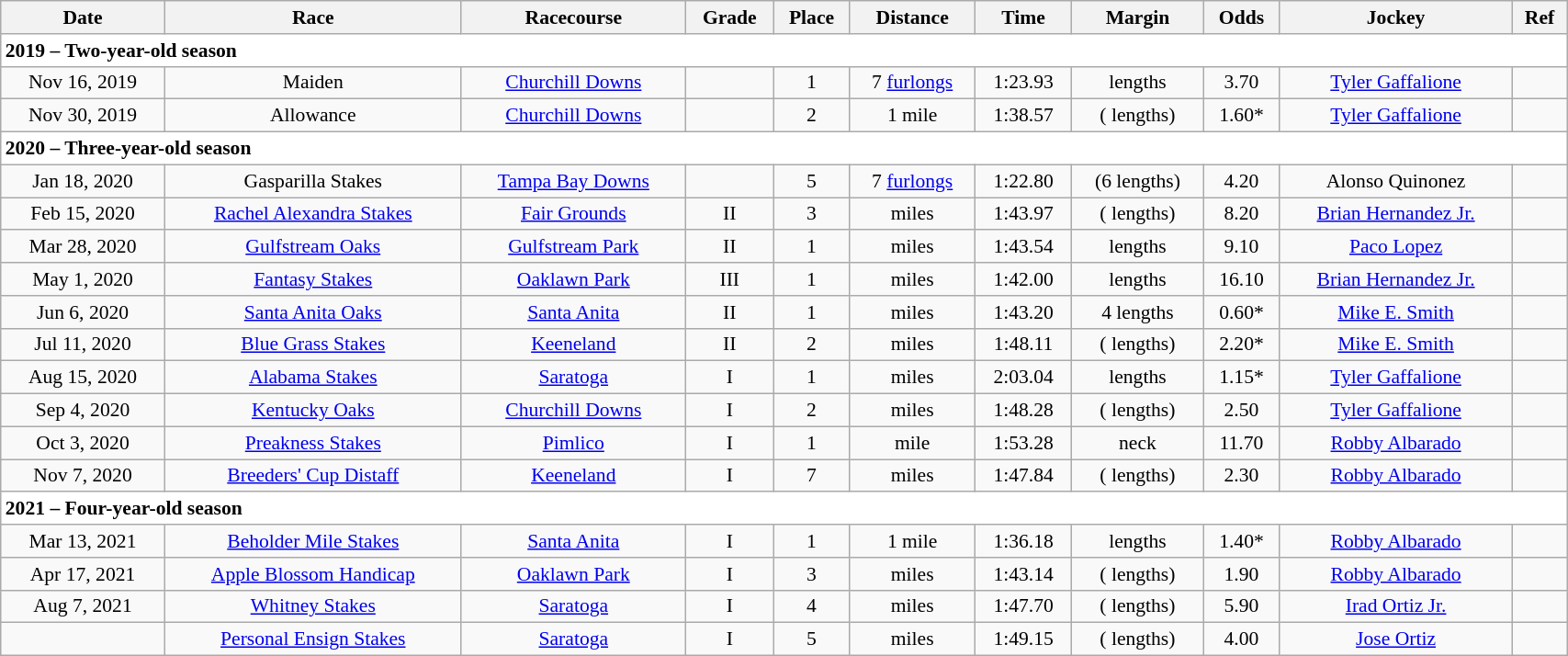<table class = "wikitable sortable" style="text-align:center; width:90%; font-size:90%">
<tr>
<th scope="col">Date</th>
<th scope="col">Race</th>
<th scope="col">Racecourse</th>
<th scope="col">Grade</th>
<th scope="col">Place</th>
<th scope="col">Distance</th>
<th scope="col">Time</th>
<th scope="col">Margin</th>
<th scope="col">Odds</th>
<th scope="col">Jockey</th>
<th scope="col" class="unsortable">Ref</th>
</tr>
<tr style="background-color:white">
<td align="left" colspan=11><strong>2019 – Two-year-old season</strong></td>
</tr>
<tr>
<td>Nov 16, 2019</td>
<td>Maiden</td>
<td><a href='#'>Churchill Downs</a></td>
<td></td>
<td>1</td>
<td>7 <a href='#'>furlongs</a></td>
<td>1:23.93</td>
<td>  lengths</td>
<td>3.70</td>
<td><a href='#'>Tyler Gaffalione</a></td>
<td></td>
</tr>
<tr>
<td>Nov 30, 2019</td>
<td>Allowance</td>
<td><a href='#'>Churchill Downs</a></td>
<td></td>
<td>2</td>
<td>1 mile</td>
<td>1:38.57</td>
<td> ( lengths)</td>
<td>1.60*</td>
<td><a href='#'>Tyler Gaffalione</a></td>
<td></td>
</tr>
<tr style="background-color:white">
<td align="left" colspan=11><strong>2020 – Three-year-old season</strong></td>
</tr>
<tr>
<td>Jan 18, 2020</td>
<td>Gasparilla Stakes</td>
<td><a href='#'>Tampa Bay Downs</a></td>
<td></td>
<td>5</td>
<td>7 <a href='#'>furlongs</a></td>
<td>1:22.80</td>
<td> (6 lengths)</td>
<td>4.20</td>
<td>Alonso Quinonez</td>
<td></td>
</tr>
<tr>
<td>Feb 15, 2020</td>
<td><a href='#'>Rachel Alexandra Stakes</a></td>
<td><a href='#'>Fair Grounds</a></td>
<td>II</td>
<td>3</td>
<td> miles</td>
<td>1:43.97</td>
<td> ( lengths)</td>
<td>8.20</td>
<td><a href='#'>Brian Hernandez Jr.</a></td>
<td></td>
</tr>
<tr>
<td>Mar 28, 2020</td>
<td><a href='#'>Gulfstream Oaks</a></td>
<td><a href='#'>Gulfstream Park</a></td>
<td>II</td>
<td>1</td>
<td> miles</td>
<td>1:43.54</td>
<td>  lengths</td>
<td>9.10</td>
<td><a href='#'>Paco Lopez</a></td>
<td></td>
</tr>
<tr>
<td>May 1, 2020</td>
<td><a href='#'>Fantasy Stakes</a></td>
<td><a href='#'>Oaklawn Park</a></td>
<td>III</td>
<td>1</td>
<td> miles</td>
<td>1:42.00</td>
<td>  lengths</td>
<td>16.10</td>
<td><a href='#'>Brian Hernandez Jr.</a></td>
<td></td>
</tr>
<tr>
<td>Jun 6, 2020</td>
<td><a href='#'>Santa Anita Oaks</a></td>
<td><a href='#'>Santa Anita</a></td>
<td>II</td>
<td>1</td>
<td> miles</td>
<td>1:43.20</td>
<td> 4 lengths</td>
<td>0.60*</td>
<td><a href='#'>Mike E. Smith</a></td>
<td></td>
</tr>
<tr>
<td>Jul 11, 2020</td>
<td><a href='#'>Blue Grass Stakes</a></td>
<td><a href='#'>Keeneland</a></td>
<td>II</td>
<td>2</td>
<td> miles</td>
<td>1:48.11</td>
<td> ( lengths)</td>
<td>2.20*</td>
<td><a href='#'>Mike E. Smith</a></td>
<td></td>
</tr>
<tr>
<td>Aug 15, 2020</td>
<td><a href='#'>Alabama Stakes</a></td>
<td><a href='#'>Saratoga</a></td>
<td>I</td>
<td>1</td>
<td> miles</td>
<td>2:03.04</td>
<td>  lengths</td>
<td>1.15*</td>
<td><a href='#'>Tyler Gaffalione</a></td>
<td></td>
</tr>
<tr>
<td>Sep 4, 2020</td>
<td><a href='#'>Kentucky Oaks</a></td>
<td><a href='#'>Churchill Downs</a></td>
<td>I</td>
<td>2</td>
<td> miles</td>
<td>1:48.28</td>
<td> ( lengths)</td>
<td>2.50</td>
<td><a href='#'>Tyler Gaffalione</a></td>
<td></td>
</tr>
<tr>
<td>Oct 3, 2020</td>
<td><a href='#'>Preakness Stakes</a></td>
<td><a href='#'>Pimlico</a></td>
<td>I</td>
<td>1</td>
<td> mile</td>
<td>1:53.28</td>
<td> neck</td>
<td>11.70</td>
<td><a href='#'>Robby Albarado</a></td>
<td></td>
</tr>
<tr>
<td>Nov 7, 2020</td>
<td><a href='#'>Breeders' Cup Distaff</a></td>
<td><a href='#'>Keeneland</a></td>
<td>I</td>
<td>7</td>
<td> miles</td>
<td>1:47.84</td>
<td> ( lengths)</td>
<td>2.30</td>
<td><a href='#'>Robby Albarado</a></td>
<td></td>
</tr>
<tr style="background-color:white">
<td align="left" colspan=11><strong>2021 – Four-year-old season</strong></td>
</tr>
<tr>
<td>Mar 13, 2021</td>
<td><a href='#'>Beholder Mile Stakes</a></td>
<td><a href='#'>Santa Anita</a></td>
<td>I</td>
<td>1</td>
<td>1 mile</td>
<td>1:36.18</td>
<td>  lengths</td>
<td>1.40*</td>
<td><a href='#'>Robby Albarado</a></td>
<td></td>
</tr>
<tr>
<td>Apr 17, 2021</td>
<td><a href='#'>Apple Blossom Handicap</a></td>
<td><a href='#'>Oaklawn Park</a></td>
<td>I</td>
<td>3</td>
<td> miles</td>
<td>1:43.14</td>
<td> ( lengths)</td>
<td>1.90</td>
<td><a href='#'>Robby Albarado</a></td>
<td></td>
</tr>
<tr>
<td>Aug 7, 2021</td>
<td><a href='#'>Whitney Stakes</a></td>
<td><a href='#'>Saratoga</a></td>
<td>I</td>
<td>4</td>
<td> miles</td>
<td>1:47.70</td>
<td> ( lengths)</td>
<td>5.90</td>
<td><a href='#'>Irad Ortiz Jr.</a></td>
<td></td>
</tr>
<tr>
<td></td>
<td><a href='#'>Personal Ensign Stakes</a></td>
<td><a href='#'>Saratoga</a></td>
<td>I</td>
<td>5</td>
<td> miles</td>
<td>1:49.15</td>
<td> ( lengths)</td>
<td>4.00</td>
<td><a href='#'>Jose Ortiz</a></td>
<td></td>
</tr>
</table>
